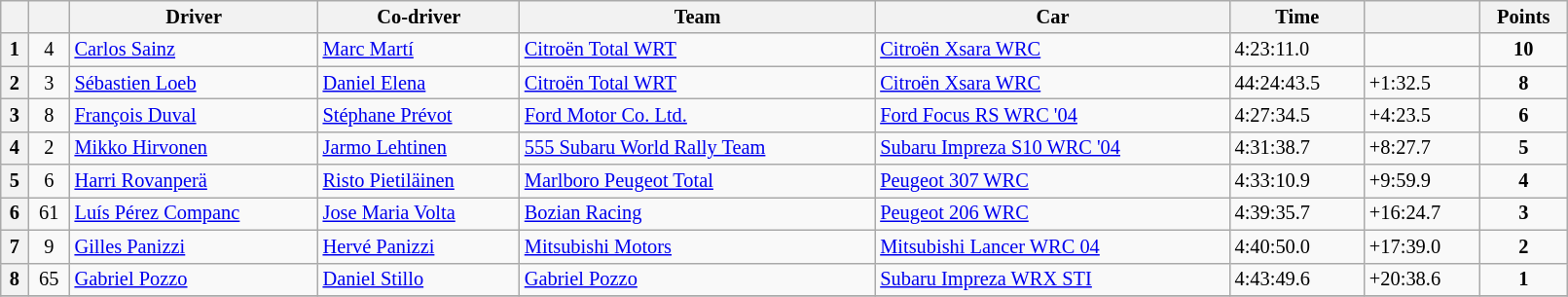<table class="wikitable" width=85% style="font-size: 85%;">
<tr>
<th></th>
<th></th>
<th>Driver</th>
<th>Co-driver</th>
<th>Team</th>
<th>Car</th>
<th>Time</th>
<th></th>
<th>Points</th>
</tr>
<tr>
<th>1</th>
<td align="center">4</td>
<td> <a href='#'>Carlos Sainz</a></td>
<td> <a href='#'>Marc Martí</a></td>
<td> <a href='#'>Citroën Total WRT</a></td>
<td><a href='#'>Citroën Xsara WRC</a></td>
<td>4:23:11.0</td>
<td></td>
<td align="center"><strong>10</strong></td>
</tr>
<tr>
<th>2</th>
<td align="center">3</td>
<td> <a href='#'>Sébastien Loeb</a></td>
<td> <a href='#'>Daniel Elena</a></td>
<td> <a href='#'>Citroën Total WRT</a></td>
<td><a href='#'>Citroën Xsara WRC</a></td>
<td>44:24:43.5</td>
<td>+1:32.5</td>
<td align="center"><strong>8</strong></td>
</tr>
<tr>
<th>3</th>
<td align="center">8</td>
<td> <a href='#'>François Duval</a></td>
<td> <a href='#'>Stéphane Prévot</a></td>
<td> <a href='#'>Ford Motor Co. Ltd.</a></td>
<td><a href='#'>Ford Focus RS WRC '04</a></td>
<td>4:27:34.5</td>
<td>+4:23.5</td>
<td align="center"><strong>6</strong></td>
</tr>
<tr>
<th>4</th>
<td align="center">2</td>
<td> <a href='#'>Mikko Hirvonen</a></td>
<td> <a href='#'>Jarmo Lehtinen</a></td>
<td> <a href='#'>555 Subaru World Rally Team</a></td>
<td><a href='#'>Subaru Impreza S10 WRC '04</a></td>
<td>4:31:38.7</td>
<td>+8:27.7</td>
<td align="center"><strong>5</strong></td>
</tr>
<tr>
<th>5</th>
<td align="center">6</td>
<td> <a href='#'>Harri Rovanperä</a></td>
<td> <a href='#'>Risto Pietiläinen</a></td>
<td> <a href='#'>Marlboro Peugeot Total</a></td>
<td><a href='#'>Peugeot 307 WRC</a></td>
<td>4:33:10.9</td>
<td>+9:59.9</td>
<td align="center"><strong>4</strong></td>
</tr>
<tr>
<th>6</th>
<td align="center">61</td>
<td> <a href='#'>Luís Pérez Companc</a></td>
<td> <a href='#'>Jose Maria Volta</a></td>
<td> <a href='#'>Bozian Racing</a></td>
<td><a href='#'>Peugeot 206 WRC</a></td>
<td>4:39:35.7</td>
<td>+16:24.7</td>
<td align="center"><strong>3</strong></td>
</tr>
<tr>
<th>7</th>
<td align="center">9</td>
<td> <a href='#'>Gilles Panizzi</a></td>
<td> <a href='#'>Hervé Panizzi</a></td>
<td> <a href='#'>Mitsubishi Motors</a></td>
<td><a href='#'>Mitsubishi Lancer WRC 04</a></td>
<td>4:40:50.0</td>
<td>+17:39.0</td>
<td align="center"><strong>2</strong></td>
</tr>
<tr>
<th>8</th>
<td align="center">65</td>
<td> <a href='#'>Gabriel Pozzo</a></td>
<td> <a href='#'>Daniel Stillo</a></td>
<td> <a href='#'>Gabriel Pozzo</a></td>
<td><a href='#'>Subaru Impreza WRX STI</a></td>
<td>4:43:49.6</td>
<td>+20:38.6</td>
<td align="center"><strong>1</strong></td>
</tr>
<tr>
</tr>
</table>
